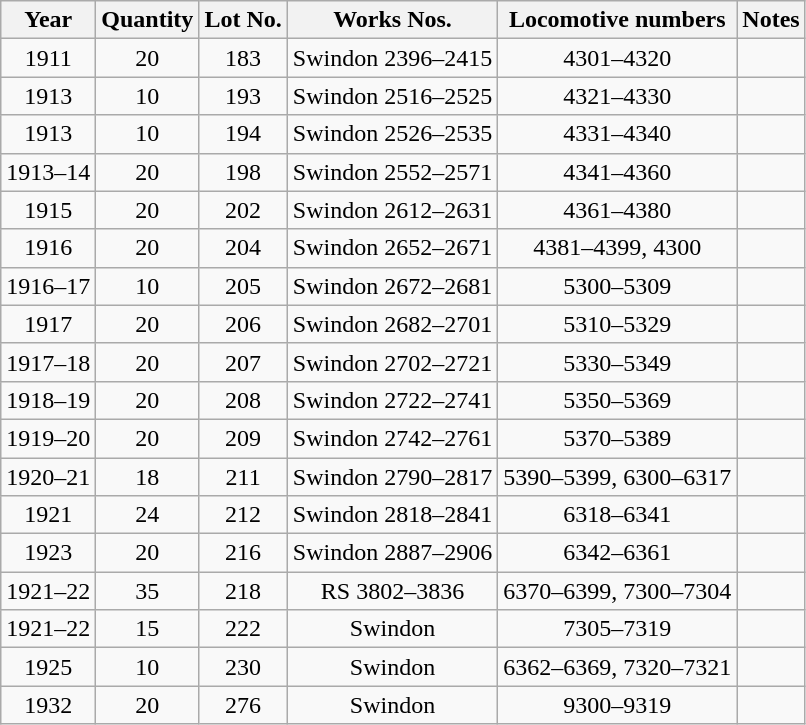<table class="wikitable mw-collapsible" style="text-align:center">
<tr>
<th>Year</th>
<th>Quantity</th>
<th>Lot No.</th>
<th>Works Nos.</th>
<th>Locomotive numbers</th>
<th>Notes</th>
</tr>
<tr>
<td>1911</td>
<td>20</td>
<td>183</td>
<td>Swindon 2396–2415</td>
<td>4301–4320</td>
<td align=left></td>
</tr>
<tr>
<td>1913</td>
<td>10</td>
<td>193</td>
<td>Swindon 2516–2525</td>
<td>4321–4330</td>
<td align=left></td>
</tr>
<tr>
<td>1913</td>
<td>10</td>
<td>194</td>
<td>Swindon 2526–2535</td>
<td>4331–4340</td>
<td align=left></td>
</tr>
<tr>
<td>1913–14</td>
<td>20</td>
<td>198</td>
<td>Swindon 2552–2571</td>
<td>4341–4360</td>
<td align=left></td>
</tr>
<tr>
<td>1915</td>
<td>20</td>
<td>202</td>
<td>Swindon 2612–2631</td>
<td>4361–4380</td>
<td align=left></td>
</tr>
<tr>
<td>1916</td>
<td>20</td>
<td>204</td>
<td>Swindon 2652–2671</td>
<td>4381–4399, 4300</td>
<td align=left></td>
</tr>
<tr>
<td>1916–17</td>
<td>10</td>
<td>205</td>
<td>Swindon 2672–2681</td>
<td>5300–5309</td>
<td align=left></td>
</tr>
<tr>
<td>1917</td>
<td>20</td>
<td>206</td>
<td>Swindon 2682–2701</td>
<td>5310–5329</td>
<td align=left></td>
</tr>
<tr>
<td>1917–18</td>
<td>20</td>
<td>207</td>
<td>Swindon 2702–2721</td>
<td>5330–5349</td>
<td align=left></td>
</tr>
<tr>
<td>1918–19</td>
<td>20</td>
<td>208</td>
<td>Swindon 2722–2741</td>
<td>5350–5369</td>
<td align=left></td>
</tr>
<tr>
<td>1919–20</td>
<td>20</td>
<td>209</td>
<td>Swindon 2742–2761</td>
<td>5370–5389</td>
<td align=left></td>
</tr>
<tr>
<td>1920–21</td>
<td>18</td>
<td>211</td>
<td>Swindon 2790–2817</td>
<td>5390–5399, 6300–6317</td>
<td align=left></td>
</tr>
<tr>
<td>1921</td>
<td>24</td>
<td>212</td>
<td>Swindon 2818–2841</td>
<td>6318–6341</td>
<td align=left></td>
</tr>
<tr>
<td>1923</td>
<td>20</td>
<td>216</td>
<td>Swindon 2887–2906</td>
<td>6342–6361</td>
<td align=left></td>
</tr>
<tr>
<td>1921–22</td>
<td>35</td>
<td>218</td>
<td>RS 3802–3836</td>
<td>6370–6399, 7300–7304</td>
<td align=left></td>
</tr>
<tr>
<td>1921–22</td>
<td>15</td>
<td>222</td>
<td>Swindon</td>
<td>7305–7319</td>
<td align=left></td>
</tr>
<tr>
<td>1925</td>
<td>10</td>
<td>230</td>
<td>Swindon</td>
<td>6362–6369, 7320–7321</td>
<td align=left></td>
</tr>
<tr>
<td>1932</td>
<td>20</td>
<td>276</td>
<td>Swindon</td>
<td>9300–9319</td>
<td align=left></td>
</tr>
</table>
